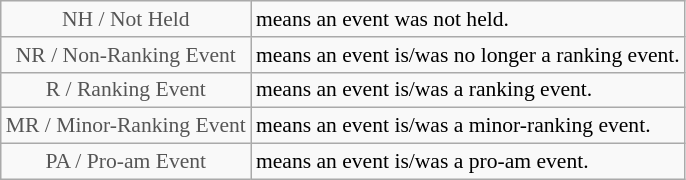<table class="wikitable" style="font-size:90%">
<tr>
<td style="text-align:center; color:#555555;" colspan="4">NH / Not Held</td>
<td>means an event was not held.</td>
</tr>
<tr>
<td style="text-align:center; color:#555555;" colspan="4">NR / Non-Ranking Event</td>
<td>means an event is/was no longer a ranking event.</td>
</tr>
<tr>
<td style="text-align:center; color:#555555;" colspan="4">R / Ranking Event</td>
<td>means an event is/was a ranking event.</td>
</tr>
<tr>
<td style="text-align:center; color:#555555;" colspan="4">MR / Minor-Ranking Event</td>
<td>means an event is/was a minor-ranking event.</td>
</tr>
<tr>
<td style="text-align:center; color:#555555;" colspan="4">PA / Pro-am Event</td>
<td>means an event is/was a pro-am event.</td>
</tr>
</table>
